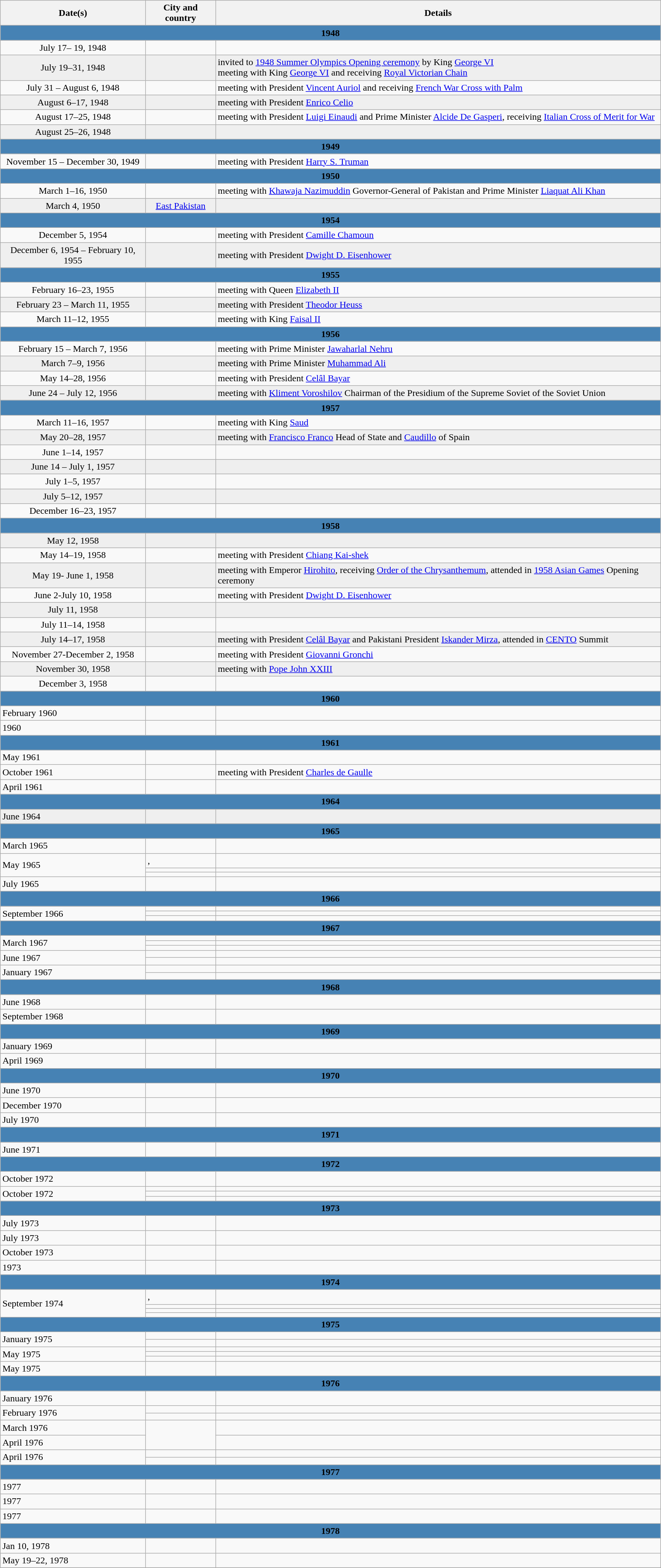<table class="wikitable" width="90%">
<tr>
<th align="center">Date(s)</th>
<th align="center">City and country</th>
<th align="center">Details</th>
</tr>
<tr>
<td align="center" bgcolor="steelblue" colspan="3" id="14"><strong> 1948</strong></td>
</tr>
<tr>
<td align="center">July 17– 19,  1948</td>
<td align="center"></td>
<td></td>
</tr>
<tr bgcolor="efefef">
<td align="center">July 19–31, 1948</td>
<td align="center"></td>
<td>invited to <a href='#'>1948 Summer Olympics Opening ceremony</a> by King <a href='#'>George VI</a><br>meeting with King <a href='#'>George VI</a> and receiving <a href='#'>Royal Victorian Chain</a></td>
</tr>
<tr>
<td align="center">July 31 – August 6, 1948</td>
<td align="center"></td>
<td>meeting with President <a href='#'>Vincent Auriol</a> and receiving <a href='#'>French War Cross with Palm</a></td>
</tr>
<tr bgcolor="efefef">
<td align="center">August 6–17, 1948</td>
<td align="center"></td>
<td>meeting with President <a href='#'>Enrico Celio</a></td>
</tr>
<tr>
<td align="center">August 17–25, 1948</td>
<td align="center"></td>
<td>meeting with President <a href='#'>Luigi Einaudi</a> and Prime Minister <a href='#'>Alcide De Gasperi</a>, receiving <a href='#'>Italian Cross of Merit for War</a></td>
</tr>
<tr bgcolor="efefef">
<td align="center">August 25–26, 1948</td>
<td align="center"></td>
<td></td>
</tr>
<tr>
<td align="center" bgcolor="steelblue" colspan="3" id="14"><strong> 1949</strong></td>
</tr>
<tr>
<td align="center">November 15 – December 30, 1949</td>
<td align="center"></td>
<td>meeting with President <a href='#'>Harry S. Truman</a></td>
</tr>
<tr>
<td align="center" bgcolor="steelblue" colspan="3" id="14"><strong> 1950</strong></td>
</tr>
<tr>
<td align="center">March 1–16, 1950</td>
<td align="center"></td>
<td>meeting with <a href='#'>Khawaja Nazimuddin</a> Governor-General of Pakistan and Prime Minister <a href='#'>Liaquat Ali Khan</a></td>
</tr>
<tr bgcolor="efefef">
<td align="center">March 4, 1950</td>
<td align="center"> <a href='#'>East Pakistan</a></td>
<td></td>
</tr>
<tr>
<td align="center" bgcolor="steelblue" colspan="3" id="14"><strong> 1954</strong></td>
</tr>
<tr>
<td align="center">December 5, 1954</td>
<td align="center"></td>
<td>meeting with President <a href='#'>Camille Chamoun</a></td>
</tr>
<tr bgcolor="efefef">
<td align="center">December 6, 1954 – February 10, 1955</td>
<td align="center"></td>
<td>meeting with President <a href='#'>Dwight D. Eisenhower</a></td>
</tr>
<tr>
<td align="center" bgcolor="steelblue" colspan="3" id="14"><strong> 1955</strong></td>
</tr>
<tr>
<td align="center">February 16–23, 1955</td>
<td align="center"></td>
<td>meeting with Queen <a href='#'>Elizabeth II</a></td>
</tr>
<tr bgcolor="efefef">
<td align="center">February 23 – March 11, 1955</td>
<td align="center"></td>
<td>meeting with President <a href='#'>Theodor Heuss</a></td>
</tr>
<tr>
<td align="center">March 11–12, 1955</td>
<td align="center"></td>
<td>meeting with King <a href='#'>Faisal II</a></td>
</tr>
<tr>
<td align="center" bgcolor="steelblue" colspan="3" id="14"><strong> 1956</strong></td>
</tr>
<tr>
<td align="center">February 15 – March 7, 1956</td>
<td align="center"></td>
<td>meeting with Prime Minister <a href='#'>Jawaharlal Nehru</a></td>
</tr>
<tr bgcolor="efefef">
<td align="center">March 7–9, 1956</td>
<td align="center"></td>
<td>meeting with Prime Minister <a href='#'>Muhammad Ali</a></td>
</tr>
<tr>
<td align="center">May 14–28, 1956</td>
<td align="center"></td>
<td>meeting with President <a href='#'>Celâl Bayar</a></td>
</tr>
<tr bgcolor="efefef">
<td align="center">June 24 – July 12, 1956</td>
<td align="center"></td>
<td>meeting with <a href='#'>Kliment Voroshilov</a> Chairman of the Presidium of the Supreme Soviet of the Soviet Union</td>
</tr>
<tr>
<td align="center" bgcolor="steelblue" colspan="3" id="14"><strong> 1957</strong></td>
</tr>
<tr>
<td align="center">March 11–16, 1957</td>
<td align="center"></td>
<td>meeting with King <a href='#'>Saud</a></td>
</tr>
<tr bgcolor="efefef">
<td align="center">May 20–28, 1957</td>
<td align="center"></td>
<td>meeting with <a href='#'>Francisco Franco</a> Head of State and <a href='#'>Caudillo</a> of Spain</td>
</tr>
<tr>
<td align="center">June 1–14, 1957</td>
<td align="center"></td>
<td></td>
</tr>
<tr bgcolor="efefef">
<td align="center">June 14 – July 1, 1957</td>
<td align="center"></td>
<td></td>
</tr>
<tr>
<td align="center">July 1–5, 1957</td>
<td align="center"></td>
<td></td>
</tr>
<tr bgcolor="efefef">
<td align="center">July 5–12, 1957</td>
<td align="center"></td>
<td></td>
</tr>
<tr>
<td align="center">December 16–23, 1957</td>
<td align="center"></td>
<td></td>
</tr>
<tr>
<td colspan="3" id="14" bgcolor="steelblue" align="center"><strong> 1958</strong></td>
</tr>
<tr bgcolor="efefef">
<td align="center">May 12, 1958</td>
<td align="center"></td>
<td></td>
</tr>
<tr>
<td align="center">May 14–19, 1958</td>
<td align="center"></td>
<td>meeting with President <a href='#'>Chiang Kai-shek</a></td>
</tr>
<tr bgcolor="efefef">
<td align="center">May  19- June 1, 1958</td>
<td align="center"></td>
<td>meeting with Emperor <a href='#'>Hirohito</a>, receiving <a href='#'>Order of the Chrysanthemum</a>, attended in <a href='#'>1958 Asian Games</a> Opening ceremony</td>
</tr>
<tr>
<td align="center">June 2-July 10, 1958</td>
<td align="center"></td>
<td>meeting with President <a href='#'>Dwight D. Eisenhower</a></td>
</tr>
<tr bgcolor="efefef">
<td align="center">July 11, 1958</td>
<td align="center"></td>
<td></td>
</tr>
<tr>
<td align="center">July 11–14, 1958</td>
<td align="center"></td>
<td></td>
</tr>
<tr bgcolor="efefef">
<td align="center">July 14–17, 1958</td>
<td align="center"></td>
<td>meeting with President <a href='#'>Celâl Bayar</a> and Pakistani President <a href='#'>Iskander Mirza</a>, attended in <a href='#'>CENTO</a> Summit</td>
</tr>
<tr>
<td align="center">November 27-December 2, 1958</td>
<td align="center"></td>
<td>meeting with President <a href='#'>Giovanni Gronchi</a></td>
</tr>
<tr bgcolor="efefef">
<td align="center">November 30, 1958</td>
<td align="center"></td>
<td>meeting with <a href='#'>Pope John XXIII</a></td>
</tr>
<tr>
<td align="center">December 3, 1958</td>
<td align="center"></td>
</tr>
<tr>
<td colspan="3" id="14" bgcolor="steelblue" align="center"><strong> 1960</strong></td>
</tr>
<tr>
<td>February  1960</td>
<td></td>
<td></td>
</tr>
<tr>
<td>1960</td>
<td></td>
<td></td>
</tr>
<tr>
<td colspan="3" id="14" bgcolor="steelblue" align="center"><strong> 1961</strong></td>
</tr>
<tr>
<td>May 1961</td>
<td></td>
<td></td>
</tr>
<tr>
<td>October 1961</td>
<td></td>
<td>meeting with President <a href='#'>Charles de Gaulle</a></td>
</tr>
<tr>
<td>April 1961</td>
<td></td>
<td></td>
</tr>
<tr>
<td colspan="3" id="14" bgcolor="steelblue" align="center"><strong> 1964</strong></td>
</tr>
<tr bgcolor="efefef">
<td>June 1964</td>
<td></td>
<td></td>
</tr>
<tr>
<td colspan="3" id="14" bgcolor="steelblue" align="center"><strong> 1965</strong></td>
</tr>
<tr>
<td>March 1965</td>
<td></td>
<td></td>
</tr>
<tr>
<td rowspan="3">May 1965</td>
<td>,</td>
<td></td>
</tr>
<tr>
<td></td>
<td></td>
</tr>
<tr>
<td></td>
<td></td>
</tr>
<tr>
<td>July 1965</td>
<td></td>
<td></td>
</tr>
<tr>
<td colspan="3" id="14" bgcolor="steelblue" align="center"><strong> 1966</strong></td>
</tr>
<tr>
<td rowspan="3">September 1966</td>
<td></td>
<td></td>
</tr>
<tr>
<td></td>
<td></td>
</tr>
<tr>
<td></td>
<td></td>
</tr>
<tr>
<td colspan="3" id="14" bgcolor="steelblue" align="center"><strong> 1967</strong></td>
</tr>
<tr>
<td rowspan="3">March 1967</td>
<td></td>
<td></td>
</tr>
<tr>
<td></td>
<td></td>
</tr>
<tr>
<td></td>
<td></td>
</tr>
<tr>
<td rowspan="2">June 1967</td>
<td></td>
<td></td>
</tr>
<tr>
<td></td>
<td></td>
</tr>
<tr>
<td rowspan="2">January 1967</td>
<td></td>
<td></td>
</tr>
<tr>
<td></td>
<td></td>
</tr>
<tr>
<td colspan="3" id="14" bgcolor="steelblue" align="center"><strong> 1968</strong></td>
</tr>
<tr>
<td>June 1968</td>
<td></td>
<td></td>
</tr>
<tr>
<td>September 1968</td>
<td></td>
<td></td>
</tr>
<tr>
<td colspan="3" id="14" bgcolor="steelblue" align="center"><strong> 1969</strong></td>
</tr>
<tr>
<td>January 1969</td>
<td></td>
<td></td>
</tr>
<tr>
<td>April 1969</td>
<td></td>
<td></td>
</tr>
<tr>
<td colspan="3" id="14" bgcolor="steelblue" align="center"><strong> 1970</strong></td>
</tr>
<tr>
<td>June 1970</td>
<td></td>
<td></td>
</tr>
<tr>
<td>December 1970</td>
<td></td>
<td></td>
</tr>
<tr>
<td>July 1970</td>
<td></td>
<td></td>
</tr>
<tr>
<td colspan="3" id="14" bgcolor="steelblue" align="center"><strong> 1971</strong></td>
</tr>
<tr>
<td>June 1971</td>
<td></td>
<td></td>
</tr>
<tr>
<td colspan="3" id="14" bgcolor="steelblue" align="center"><strong> 1972</strong></td>
</tr>
<tr>
<td>October 1972</td>
<td></td>
<td></td>
</tr>
<tr>
<td rowspan="3">October 1972</td>
<td></td>
<td></td>
</tr>
<tr>
<td></td>
<td></td>
</tr>
<tr>
<td></td>
<td></td>
</tr>
<tr>
<td colspan="3" id="14" bgcolor="steelblue" align="center"><strong> 1973</strong></td>
</tr>
<tr>
<td>July 1973</td>
<td></td>
<td></td>
</tr>
<tr>
<td>July 1973</td>
<td></td>
<td></td>
</tr>
<tr>
<td>October 1973</td>
<td></td>
<td></td>
</tr>
<tr>
<td>1973</td>
<td></td>
<td></td>
</tr>
<tr>
<td colspan="3" id="14" bgcolor="steelblue" align="center"><strong> 1974</strong></td>
</tr>
<tr>
<td rowspan="4">September 1974</td>
<td>,</td>
<td></td>
</tr>
<tr>
<td></td>
<td></td>
</tr>
<tr>
<td></td>
<td></td>
</tr>
<tr>
<td></td>
<td></td>
</tr>
<tr>
<td colspan="3" id="14" bgcolor="steelblue" align="center"><strong> 1975</strong></td>
</tr>
<tr>
<td rowspan="2">January 1975</td>
<td></td>
<td></td>
</tr>
<tr>
<td></td>
<td></td>
</tr>
<tr>
<td rowspan="3">May 1975</td>
<td></td>
<td></td>
</tr>
<tr>
<td></td>
<td></td>
</tr>
<tr>
<td></td>
<td></td>
</tr>
<tr>
<td>May 1975</td>
<td></td>
<td></td>
</tr>
<tr>
<td colspan="3" id="14" bgcolor="steelblue" align="center"><strong> 1976</strong></td>
</tr>
<tr>
<td>January 1976</td>
<td></td>
<td></td>
</tr>
<tr>
<td rowspan="2">February 1976</td>
<td></td>
<td></td>
</tr>
<tr>
<td></td>
<td></td>
</tr>
<tr>
<td>March 1976</td>
<td rowspan="2"></td>
<td></td>
</tr>
<tr>
<td>April 1976</td>
<td></td>
</tr>
<tr>
<td rowspan="2">April 1976</td>
<td></td>
<td></td>
</tr>
<tr>
<td></td>
<td></td>
</tr>
<tr>
<td colspan="3" id="14" bgcolor="steelblue" align="center"><strong> 1977</strong></td>
</tr>
<tr>
<td>1977</td>
<td></td>
<td></td>
</tr>
<tr>
<td>1977</td>
<td></td>
<td></td>
</tr>
<tr>
<td>1977</td>
<td></td>
<td></td>
</tr>
<tr>
<td colspan="3" id="14" bgcolor="steelblue" align="center"><strong> 1978</strong></td>
</tr>
<tr>
<td>Jan 10, 1978</td>
<td></td>
<td></td>
</tr>
<tr>
<td>May 19–22, 1978</td>
<td></td>
<td></td>
</tr>
<tr>
</tr>
</table>
